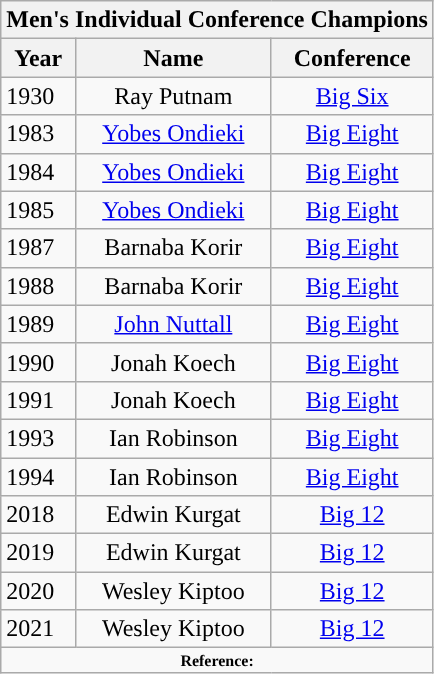<table class="wikitable">
<tr>
<th colspan="3">Men's Individual Conference Champions</th>
</tr>
<tr>
<th scope="col">Year</th>
<th scope="col">Name</th>
<th scope="col">Conference</th>
</tr>
<tr>
<td>1930</td>
<td style="text-align: center;">Ray Putnam</td>
<td style="text-align: center;"><a href='#'>Big Six</a></td>
</tr>
<tr>
<td>1983</td>
<td style="text-align: center;"><a href='#'>Yobes Ondieki</a></td>
<td style="text-align: center;"><a href='#'>Big Eight</a></td>
</tr>
<tr>
<td>1984</td>
<td style="text-align: center;"><a href='#'>Yobes Ondieki</a></td>
<td style="text-align: center;"><a href='#'>Big Eight</a></td>
</tr>
<tr>
<td>1985</td>
<td style="text-align: center;"><a href='#'>Yobes Ondieki</a></td>
<td style="text-align: center;"><a href='#'>Big Eight</a></td>
</tr>
<tr>
<td>1987</td>
<td style="text-align: center;">Barnaba Korir</td>
<td style="text-align: center;"><a href='#'>Big Eight</a></td>
</tr>
<tr>
<td>1988</td>
<td style="text-align: center;">Barnaba Korir</td>
<td style="text-align: center;"><a href='#'>Big Eight</a></td>
</tr>
<tr>
<td>1989</td>
<td style="text-align: center;"><a href='#'>John Nuttall</a></td>
<td style="text-align: center;"><a href='#'>Big Eight</a></td>
</tr>
<tr>
<td>1990</td>
<td style="text-align: center;">Jonah Koech</td>
<td style="text-align: center;"><a href='#'>Big Eight</a></td>
</tr>
<tr>
<td>1991</td>
<td style="text-align: center;">Jonah Koech</td>
<td style="text-align: center;"><a href='#'>Big Eight</a></td>
</tr>
<tr>
<td>1993</td>
<td style="text-align: center;">Ian Robinson</td>
<td style="text-align: center;"><a href='#'>Big Eight</a></td>
</tr>
<tr>
<td>1994</td>
<td style="text-align: center;">Ian Robinson</td>
<td style="text-align: center;"><a href='#'>Big Eight</a></td>
</tr>
<tr>
<td>2018</td>
<td style="text-align: center;">Edwin Kurgat</td>
<td style="text-align: center;"><a href='#'>Big 12</a></td>
</tr>
<tr>
<td>2019</td>
<td style="text-align: center;">Edwin Kurgat</td>
<td style="text-align: center;"><a href='#'>Big 12</a></td>
</tr>
<tr>
<td>2020</td>
<td style="text-align: center;">Wesley Kiptoo</td>
<td style="text-align: center;"><a href='#'>Big 12</a></td>
</tr>
<tr>
<td>2021</td>
<td style="text-align: center;">Wesley Kiptoo</td>
<td style="text-align: center;"><a href='#'>Big 12</a></td>
</tr>
<tr>
<td colspan="3"  style="font-size:8pt; text-align:center;"><strong>Reference:</strong></td>
</tr>
</table>
